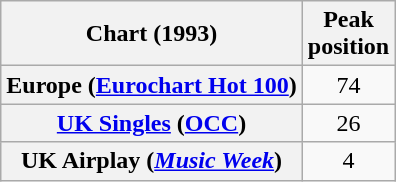<table class="wikitable sortable plainrowheaders" style="text-align:center">
<tr>
<th>Chart (1993)</th>
<th>Peak<br>position</th>
</tr>
<tr>
<th scope="row">Europe (<a href='#'>Eurochart Hot 100</a>)</th>
<td>74</td>
</tr>
<tr>
<th scope="row"><a href='#'>UK Singles</a> (<a href='#'>OCC</a>)</th>
<td>26</td>
</tr>
<tr>
<th scope="row">UK Airplay (<em><a href='#'>Music Week</a></em>)</th>
<td>4</td>
</tr>
</table>
